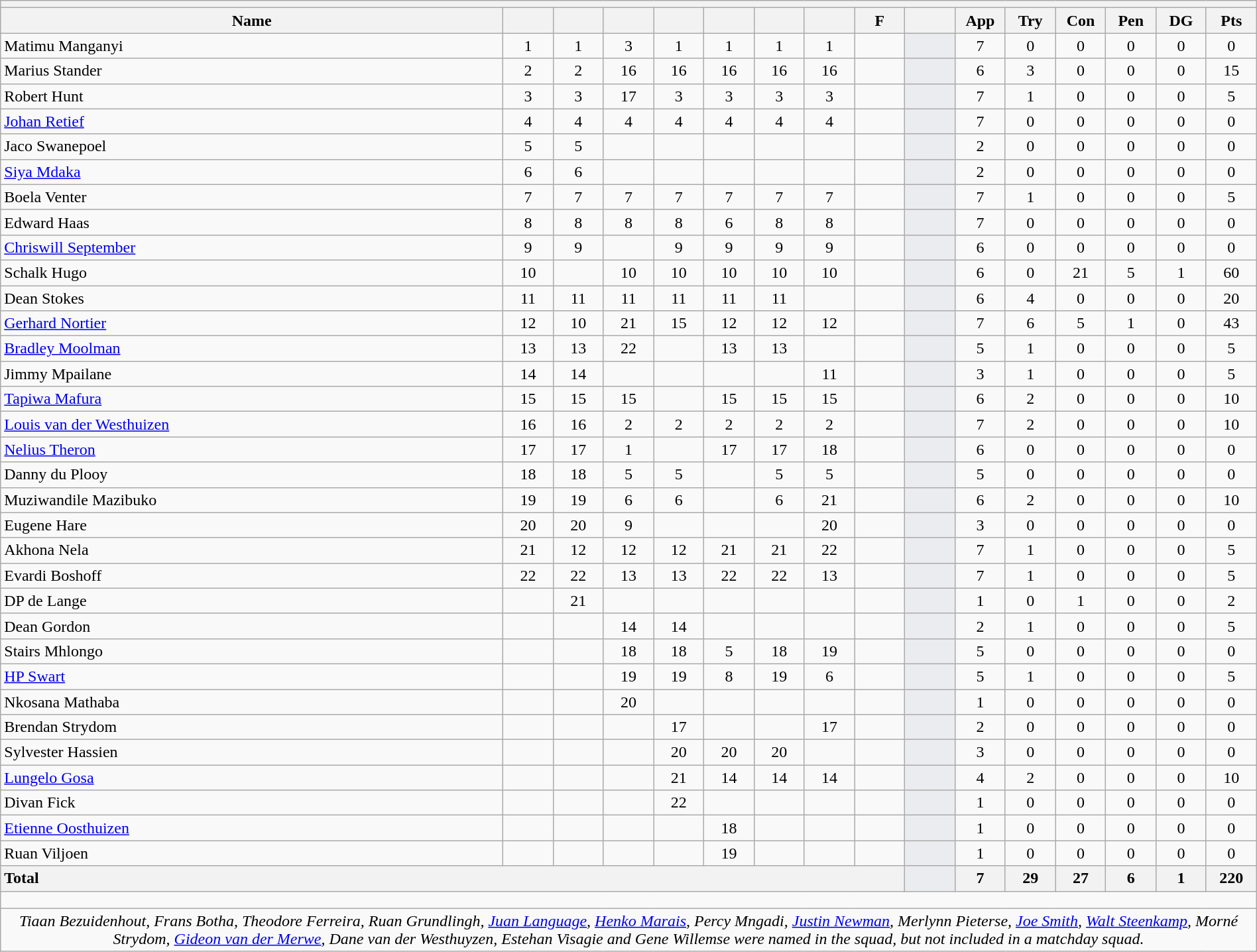<table class="wikitable collapsible collapsed" style="text-align:center; font-size:100%; width:100%">
<tr>
<th colspan="100%"></th>
</tr>
<tr>
<th style="width:40%;">Name</th>
<th style="width:4%;"></th>
<th style="width:4%;"></th>
<th style="width:4%;"></th>
<th style="width:4%;"></th>
<th style="width:4%;"></th>
<th style="width:4%;"></th>
<th style="width:4%;"></th>
<th style="width:4%;">F</th>
<th style="width:4%;"></th>
<th style="width:4%;">App</th>
<th style="width:4%;">Try</th>
<th style="width:4%;">Con</th>
<th style="width:4%;">Pen</th>
<th style="width:4%;">DG</th>
<th style="width:4%;">Pts</th>
</tr>
<tr>
<td style="text-align:left;">Matimu Manganyi</td>
<td>1</td>
<td>1</td>
<td>3</td>
<td>1</td>
<td>1</td>
<td>1</td>
<td>1</td>
<td></td>
<td style="background:#EBECF0;"></td>
<td>7</td>
<td>0</td>
<td>0</td>
<td>0</td>
<td>0</td>
<td>0</td>
</tr>
<tr>
<td style="text-align:left;">Marius Stander</td>
<td>2</td>
<td>2</td>
<td>16</td>
<td>16 </td>
<td>16 </td>
<td>16 </td>
<td>16 </td>
<td></td>
<td style="background:#EBECF0;"></td>
<td>6</td>
<td>3</td>
<td>0</td>
<td>0</td>
<td>0</td>
<td>15</td>
</tr>
<tr>
<td style="text-align:left;">Robert Hunt</td>
<td>3</td>
<td>3</td>
<td>17 </td>
<td>3</td>
<td>3</td>
<td>3</td>
<td>3</td>
<td></td>
<td style="background:#EBECF0;"></td>
<td>7</td>
<td>1</td>
<td>0</td>
<td>0</td>
<td>0</td>
<td>5</td>
</tr>
<tr>
<td style="text-align:left;"><a href='#'>Johan Retief</a></td>
<td>4</td>
<td>4</td>
<td>4</td>
<td>4</td>
<td>4</td>
<td>4</td>
<td>4</td>
<td></td>
<td style="background:#EBECF0;"></td>
<td>7</td>
<td>0</td>
<td>0</td>
<td>0</td>
<td>0</td>
<td>0</td>
</tr>
<tr>
<td style="text-align:left;">Jaco Swanepoel</td>
<td>5</td>
<td>5</td>
<td></td>
<td></td>
<td></td>
<td></td>
<td></td>
<td></td>
<td style="background:#EBECF0;"></td>
<td>2</td>
<td>0</td>
<td>0</td>
<td>0</td>
<td>0</td>
<td>0</td>
</tr>
<tr>
<td style="text-align:left;"><a href='#'>Siya Mdaka</a></td>
<td>6</td>
<td>6</td>
<td></td>
<td></td>
<td></td>
<td></td>
<td></td>
<td></td>
<td style="background:#EBECF0;"></td>
<td>2</td>
<td>0</td>
<td>0</td>
<td>0</td>
<td>0</td>
<td>0</td>
</tr>
<tr>
<td style="text-align:left;">Boela Venter</td>
<td>7</td>
<td>7</td>
<td>7</td>
<td>7</td>
<td>7</td>
<td>7</td>
<td>7</td>
<td></td>
<td style="background:#EBECF0;"></td>
<td>7</td>
<td>1</td>
<td>0</td>
<td>0</td>
<td>0</td>
<td>5</td>
</tr>
<tr>
<td style="text-align:left;">Edward Haas</td>
<td>8</td>
<td>8</td>
<td>8</td>
<td>8</td>
<td>6</td>
<td>8</td>
<td>8</td>
<td></td>
<td style="background:#EBECF0;"></td>
<td>7</td>
<td>0</td>
<td>0</td>
<td>0</td>
<td>0</td>
<td>0</td>
</tr>
<tr>
<td style="text-align:left;"><a href='#'>Chriswill September</a></td>
<td>9</td>
<td>9</td>
<td></td>
<td>9</td>
<td>9</td>
<td>9</td>
<td>9</td>
<td></td>
<td style="background:#EBECF0;"></td>
<td>6</td>
<td>0</td>
<td>0</td>
<td>0</td>
<td>0</td>
<td>0</td>
</tr>
<tr>
<td style="text-align:left;">Schalk Hugo</td>
<td>10</td>
<td></td>
<td>10</td>
<td>10</td>
<td>10</td>
<td>10</td>
<td>10</td>
<td></td>
<td style="background:#EBECF0;"></td>
<td>6</td>
<td>0</td>
<td>21</td>
<td>5</td>
<td>1</td>
<td>60</td>
</tr>
<tr>
<td style="text-align:left;">Dean Stokes</td>
<td>11</td>
<td>11</td>
<td>11</td>
<td>11</td>
<td>11</td>
<td>11</td>
<td></td>
<td></td>
<td style="background:#EBECF0;"></td>
<td>6</td>
<td>4</td>
<td>0</td>
<td>0</td>
<td>0</td>
<td>20</td>
</tr>
<tr>
<td style="text-align:left;"><a href='#'>Gerhard Nortier</a></td>
<td>12</td>
<td>10</td>
<td>21 </td>
<td>15</td>
<td>12</td>
<td>12</td>
<td>12</td>
<td></td>
<td style="background:#EBECF0;"></td>
<td>7</td>
<td>6</td>
<td>5</td>
<td>1</td>
<td>0</td>
<td>43</td>
</tr>
<tr>
<td style="text-align:left;"><a href='#'>Bradley Moolman</a></td>
<td>13</td>
<td>13</td>
<td>22 </td>
<td></td>
<td>13</td>
<td>13</td>
<td></td>
<td></td>
<td style="background:#EBECF0;"></td>
<td>5</td>
<td>1</td>
<td>0</td>
<td>0</td>
<td>0</td>
<td>5</td>
</tr>
<tr>
<td style="text-align:left;">Jimmy Mpailane</td>
<td>14</td>
<td>14</td>
<td></td>
<td></td>
<td></td>
<td></td>
<td>11</td>
<td></td>
<td style="background:#EBECF0;"></td>
<td>3</td>
<td>1</td>
<td>0</td>
<td>0</td>
<td>0</td>
<td>5</td>
</tr>
<tr>
<td style="text-align:left;"><a href='#'>Tapiwa Mafura</a></td>
<td>15</td>
<td>15</td>
<td>15</td>
<td></td>
<td>15</td>
<td>15</td>
<td>15</td>
<td></td>
<td style="background:#EBECF0;"></td>
<td>6</td>
<td>2</td>
<td>0</td>
<td>0</td>
<td>0</td>
<td>10</td>
</tr>
<tr>
<td style="text-align:left;"><a href='#'>Louis van der Westhuizen</a></td>
<td>16 </td>
<td>16 </td>
<td>2</td>
<td>2</td>
<td>2</td>
<td>2</td>
<td>2</td>
<td></td>
<td style="background:#EBECF0;"></td>
<td>7</td>
<td>2</td>
<td>0</td>
<td>0</td>
<td>0</td>
<td>10</td>
</tr>
<tr>
<td style="text-align:left;"><a href='#'>Nelius Theron</a></td>
<td>17 </td>
<td>17 </td>
<td>1</td>
<td></td>
<td>17 </td>
<td>17 </td>
<td>18 </td>
<td></td>
<td style="background:#EBECF0;"></td>
<td>6</td>
<td>0</td>
<td>0</td>
<td>0</td>
<td>0</td>
<td>0</td>
</tr>
<tr>
<td style="text-align:left;">Danny du Plooy</td>
<td>18</td>
<td>18 </td>
<td>5</td>
<td>5</td>
<td></td>
<td>5</td>
<td>5</td>
<td></td>
<td style="background:#EBECF0;"></td>
<td>5</td>
<td>0</td>
<td>0</td>
<td>0</td>
<td>0</td>
<td>0</td>
</tr>
<tr>
<td style="text-align:left;">Muziwandile Mazibuko</td>
<td>19 </td>
<td>19 </td>
<td>6</td>
<td>6</td>
<td></td>
<td>6</td>
<td>21 </td>
<td></td>
<td style="background:#EBECF0;"></td>
<td>6</td>
<td>2</td>
<td>0</td>
<td>0</td>
<td>0</td>
<td>10</td>
</tr>
<tr>
<td style="text-align:left;">Eugene Hare</td>
<td>20</td>
<td>20 </td>
<td>9</td>
<td></td>
<td></td>
<td></td>
<td>20 </td>
<td></td>
<td style="background:#EBECF0;"></td>
<td>3</td>
<td>0</td>
<td>0</td>
<td>0</td>
<td>0</td>
<td>0</td>
</tr>
<tr>
<td style="text-align:left;">Akhona Nela</td>
<td>21 </td>
<td>12</td>
<td>12</td>
<td>12</td>
<td>21 </td>
<td>21 </td>
<td>22 </td>
<td></td>
<td style="background:#EBECF0;"></td>
<td>7</td>
<td>1</td>
<td>0</td>
<td>0</td>
<td>0</td>
<td>5</td>
</tr>
<tr>
<td style="text-align:left;">Evardi Boshoff</td>
<td>22 </td>
<td>22 </td>
<td>13</td>
<td>13</td>
<td>22 </td>
<td>22 </td>
<td>13</td>
<td></td>
<td style="background:#EBECF0;"></td>
<td>7</td>
<td>1</td>
<td>0</td>
<td>0</td>
<td>0</td>
<td>5</td>
</tr>
<tr>
<td style="text-align:left;">DP de Lange</td>
<td></td>
<td>21 </td>
<td></td>
<td></td>
<td></td>
<td></td>
<td></td>
<td></td>
<td style="background:#EBECF0;"></td>
<td>1</td>
<td>0</td>
<td>1</td>
<td>0</td>
<td>0</td>
<td>2</td>
</tr>
<tr>
<td style="text-align:left;">Dean Gordon</td>
<td></td>
<td></td>
<td>14</td>
<td>14</td>
<td></td>
<td></td>
<td></td>
<td></td>
<td style="background:#EBECF0;"></td>
<td>2</td>
<td>1</td>
<td>0</td>
<td>0</td>
<td>0</td>
<td>5</td>
</tr>
<tr>
<td style="text-align:left;">Stairs Mhlongo</td>
<td></td>
<td></td>
<td>18 </td>
<td>18 </td>
<td>5</td>
<td>18 </td>
<td>19 </td>
<td></td>
<td style="background:#EBECF0;"></td>
<td>5</td>
<td>0</td>
<td>0</td>
<td>0</td>
<td>0</td>
<td>0</td>
</tr>
<tr>
<td style="text-align:left;"><a href='#'>HP Swart</a></td>
<td></td>
<td></td>
<td>19 </td>
<td>19 </td>
<td>8</td>
<td>19 </td>
<td>6</td>
<td></td>
<td style="background:#EBECF0;"></td>
<td>5</td>
<td>1</td>
<td>0</td>
<td>0</td>
<td>0</td>
<td>5</td>
</tr>
<tr>
<td style="text-align:left;">Nkosana Mathaba</td>
<td></td>
<td></td>
<td>20 </td>
<td></td>
<td></td>
<td></td>
<td></td>
<td></td>
<td style="background:#EBECF0;"></td>
<td>1</td>
<td>0</td>
<td>0</td>
<td>0</td>
<td>0</td>
<td>0</td>
</tr>
<tr>
<td style="text-align:left;">Brendan Strydom</td>
<td></td>
<td></td>
<td></td>
<td>17 </td>
<td></td>
<td></td>
<td>17 </td>
<td></td>
<td style="background:#EBECF0;"></td>
<td>2</td>
<td>0</td>
<td>0</td>
<td>0</td>
<td>0</td>
<td>0</td>
</tr>
<tr>
<td style="text-align:left;">Sylvester Hassien</td>
<td></td>
<td></td>
<td></td>
<td>20 </td>
<td>20 </td>
<td>20 </td>
<td></td>
<td></td>
<td style="background:#EBECF0;"></td>
<td>3</td>
<td>0</td>
<td>0</td>
<td>0</td>
<td>0</td>
<td>0</td>
</tr>
<tr>
<td style="text-align:left;"><a href='#'>Lungelo Gosa</a></td>
<td></td>
<td></td>
<td></td>
<td>21 </td>
<td>14</td>
<td>14</td>
<td>14</td>
<td></td>
<td style="background:#EBECF0;"></td>
<td>4</td>
<td>2</td>
<td>0</td>
<td>0</td>
<td>0</td>
<td>10</td>
</tr>
<tr>
<td style="text-align:left;">Divan Fick</td>
<td></td>
<td></td>
<td></td>
<td>22 </td>
<td></td>
<td></td>
<td></td>
<td></td>
<td style="background:#EBECF0;"></td>
<td>1</td>
<td>0</td>
<td>0</td>
<td>0</td>
<td>0</td>
<td>0</td>
</tr>
<tr>
<td style="text-align:left;"><a href='#'>Etienne Oosthuizen</a></td>
<td></td>
<td></td>
<td></td>
<td></td>
<td>18 </td>
<td></td>
<td></td>
<td></td>
<td style="background:#EBECF0;"></td>
<td>1</td>
<td>0</td>
<td>0</td>
<td>0</td>
<td>0</td>
<td>0</td>
</tr>
<tr>
<td style="text-align:left;">Ruan Viljoen</td>
<td></td>
<td></td>
<td></td>
<td></td>
<td>19 </td>
<td></td>
<td></td>
<td></td>
<td style="background:#EBECF0;"></td>
<td>1</td>
<td>0</td>
<td>0</td>
<td>0</td>
<td>0</td>
<td>0</td>
</tr>
<tr>
<th colspan="9" style="text-align:left;">Total</th>
<th style="background:#EBECF0;"></th>
<th>7</th>
<th>29</th>
<th>27</th>
<th>6</th>
<th>1</th>
<th>220</th>
</tr>
<tr class="sortbottom">
<td colspan="100%" style="height: 10px;"></td>
</tr>
<tr class="sortbottom">
<td colspan="100%" style="text-align:center;"><em>Tiaan Bezuidenhout, Frans Botha, Theodore Ferreira, Ruan Grundlingh, <a href='#'>Juan Language</a>, <a href='#'>Henko Marais</a>, Percy Mngadi, <a href='#'>Justin Newman</a>, Merlynn Pieterse, <a href='#'>Joe Smith</a>, <a href='#'>Walt Steenkamp</a>, Morné Strydom, <a href='#'>Gideon van der Merwe</a>, Dane van der Westhuyzen, Estehan Visagie and Gene Willemse were named in the squad, but not included in a matchday squad.</em></td>
</tr>
</table>
